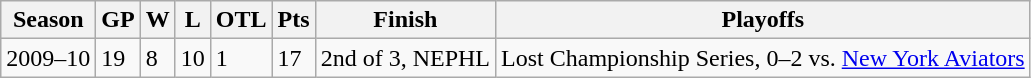<table class="wikitable">
<tr>
<th>Season</th>
<th>GP</th>
<th>W</th>
<th>L</th>
<th>OTL</th>
<th>Pts</th>
<th>Finish</th>
<th>Playoffs</th>
</tr>
<tr>
<td>2009–10</td>
<td>19</td>
<td>8</td>
<td>10</td>
<td>1</td>
<td>17</td>
<td>2nd of 3, NEPHL</td>
<td>Lost Championship Series, 0–2 vs. <a href='#'>New York Aviators</a></td>
</tr>
</table>
